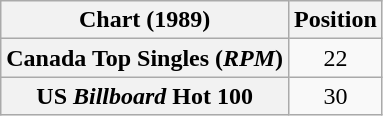<table class="wikitable sortable plainrowheaders" style="text-align:center">
<tr>
<th>Chart (1989)</th>
<th>Position</th>
</tr>
<tr>
<th scope="row">Canada Top Singles (<em>RPM</em>)</th>
<td>22</td>
</tr>
<tr>
<th scope="row">US <em>Billboard</em> Hot 100</th>
<td>30</td>
</tr>
</table>
